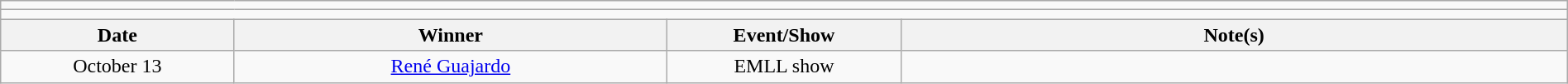<table class="wikitable" style="text-align:center; width:100%;">
<tr>
<td colspan=5></td>
</tr>
<tr>
<td colspan=5><strong></strong></td>
</tr>
<tr>
<th width=14%>Date</th>
<th width=26%>Winner</th>
<th width=14%>Event/Show</th>
<th width=40%>Note(s)</th>
</tr>
<tr>
<td>October 13</td>
<td><a href='#'>René Guajardo</a></td>
<td>EMLL show</td>
<td align=left></td>
</tr>
</table>
